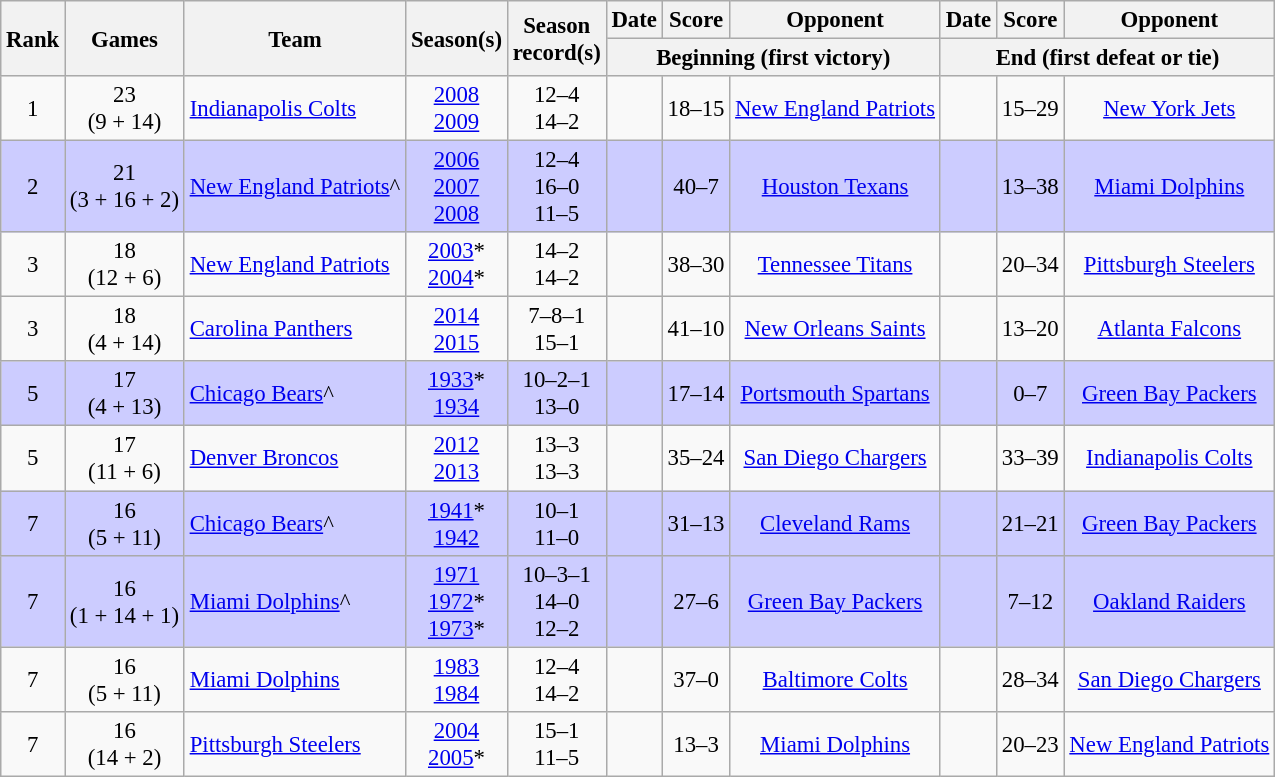<table class="wikitable sortable" style="font-size:95%">
<tr>
<th rowspan="2">Rank</th>
<th rowspan="2">Games</th>
<th rowspan="2">Team</th>
<th rowspan="2">Season(s)</th>
<th rowspan="2">Season<br>record(s)</th>
<th>Date</th>
<th class="unsortable">Score</th>
<th>Opponent</th>
<th>Date</th>
<th class="unsortable">Score</th>
<th>Opponent</th>
</tr>
<tr class="unsortable">
<th colspan="3">Beginning (first victory)</th>
<th colspan="3">End (first defeat or tie)</th>
</tr>
<tr>
<td align="center">1</td>
<td align="center">23<br>(9 + 14)</td>
<td><a href='#'>Indianapolis Colts</a></td>
<td align="center"><a href='#'>2008</a><br><a href='#'>2009</a></td>
<td align="center">12–4<br>14–2</td>
<td align="center"></td>
<td align="center">18–15</td>
<td align="center"><a href='#'>New England Patriots</a></td>
<td align="center"></td>
<td align="center">15–29</td>
<td align="center"><a href='#'>New York Jets</a></td>
</tr>
<tr style="background:#ccccff;">
<td align="center">2</td>
<td align="center">21<br>(3 + 16 + 2)</td>
<td><a href='#'>New England Patriots</a>^</td>
<td align="center"><a href='#'>2006</a><br><a href='#'>2007</a><br><a href='#'>2008</a></td>
<td align="center">12–4<br>16–0<br>11–5</td>
<td align="center"></td>
<td align="center">40–7</td>
<td align="center"><a href='#'>Houston Texans</a></td>
<td align="center"></td>
<td align="center">13–38</td>
<td align="center"><a href='#'>Miami Dolphins</a></td>
</tr>
<tr>
<td align="center">3 </td>
<td align="center">18<br>(12 + 6)</td>
<td><a href='#'>New England Patriots</a></td>
<td align="center"><a href='#'>2003</a>*<br><a href='#'>2004</a>*</td>
<td align="center">14–2<br>14–2</td>
<td align="center"></td>
<td align="center">38–30</td>
<td align="center"><a href='#'>Tennessee Titans</a></td>
<td align="center"></td>
<td align="center">20–34</td>
<td align="center"><a href='#'>Pittsburgh Steelers</a></td>
</tr>
<tr>
<td align="center">3 </td>
<td align="center">18<br>(4 + 14)</td>
<td><a href='#'>Carolina Panthers</a></td>
<td align="center"><a href='#'>2014</a><br><a href='#'>2015</a></td>
<td align="center">7–8–1<br>15–1</td>
<td align="center"></td>
<td align="center">41–10</td>
<td align="center"><a href='#'>New Orleans Saints</a></td>
<td align="center"></td>
<td align="center">13–20</td>
<td align="center"><a href='#'>Atlanta Falcons</a></td>
</tr>
<tr style="background:#ccccff;">
<td align="center">5 </td>
<td align="center">17<br>(4 + 13)</td>
<td><a href='#'>Chicago Bears</a>^</td>
<td align="center"><a href='#'>1933</a>*<br><a href='#'>1934</a></td>
<td align="center">10–2–1<br>13–0</td>
<td align="center"></td>
<td align="center">17–14</td>
<td align="center"><a href='#'>Portsmouth Spartans</a></td>
<td align="center"></td>
<td align="center">0–7</td>
<td align="center"><a href='#'>Green Bay Packers</a></td>
</tr>
<tr>
<td align="center">5 </td>
<td align="center">17<br>(11 + 6)</td>
<td><a href='#'>Denver Broncos</a></td>
<td align="center"><a href='#'>2012</a><br><a href='#'>2013</a></td>
<td align="center">13–3<br>13–3</td>
<td align="center"></td>
<td align="center">35–24</td>
<td align="center"><a href='#'>San Diego Chargers</a></td>
<td align="center"></td>
<td align="center">33–39</td>
<td align="center"><a href='#'>Indianapolis Colts</a></td>
</tr>
<tr style="background:#ccccff;">
<td align="center">7 </td>
<td align="center">16<br>(5 + 11)</td>
<td><a href='#'>Chicago Bears</a>^</td>
<td align="center"><a href='#'>1941</a>*<br><a href='#'>1942</a></td>
<td align="center">10–1<br>11–0</td>
<td align="center"></td>
<td align="center">31–13</td>
<td align="center"><a href='#'>Cleveland Rams</a></td>
<td align="center"></td>
<td align="center">21–21</td>
<td align="center"><a href='#'>Green Bay Packers</a></td>
</tr>
<tr style="background:#ccccff;">
<td align="center">7 </td>
<td align="center">16<br>(1 + 14 + 1)</td>
<td><a href='#'>Miami Dolphins</a>^</td>
<td align="center"><a href='#'>1971</a><br><a href='#'>1972</a>*<br><a href='#'>1973</a>*</td>
<td align="center">10–3–1<br>14–0<br>12–2</td>
<td align="center"></td>
<td align="center">27–6</td>
<td align="center"><a href='#'>Green Bay Packers</a></td>
<td align="center"></td>
<td align="center">7–12</td>
<td align="center"><a href='#'>Oakland Raiders</a></td>
</tr>
<tr>
<td align="center">7 </td>
<td align="center">16<br>(5 + 11)</td>
<td><a href='#'>Miami Dolphins</a></td>
<td align="center"><a href='#'>1983</a><br><a href='#'>1984</a></td>
<td align="center">12–4<br>14–2</td>
<td align="center"></td>
<td align="center">37–0</td>
<td align="center"><a href='#'>Baltimore Colts</a></td>
<td align="center"></td>
<td align="center">28–34</td>
<td align="center"><a href='#'>San Diego Chargers</a></td>
</tr>
<tr>
<td align="center">7 </td>
<td align="center">16<br>(14 + 2)</td>
<td><a href='#'>Pittsburgh Steelers</a></td>
<td align="center"><a href='#'>2004</a><br><a href='#'>2005</a>*</td>
<td align="center">15–1<br>11–5</td>
<td align="center"></td>
<td align="center">13–3</td>
<td align="center"><a href='#'>Miami Dolphins</a></td>
<td align="center"></td>
<td align="center">20–23</td>
<td align="center"><a href='#'>New England Patriots</a></td>
</tr>
</table>
